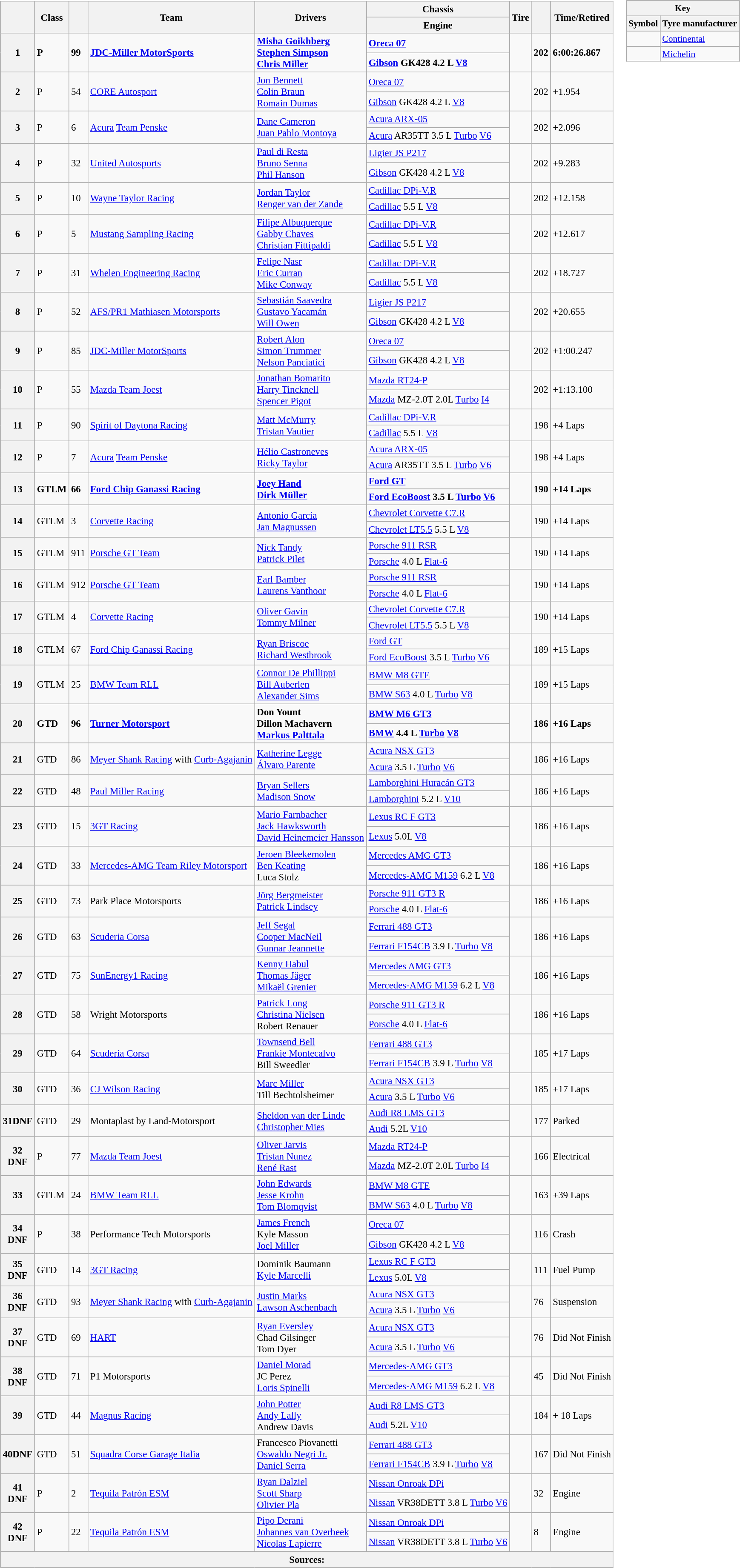<table>
<tr valign="top">
<td><br><table class="wikitable" style="font-size: 95%;">
<tr>
<th rowspan=2></th>
<th rowspan=2>Class</th>
<th rowspan=2 class="unsortable"></th>
<th rowspan=2 class="unsortable">Team</th>
<th rowspan=2 class="unsortable">Drivers</th>
<th scope="col" class="unsortable">Chassis</th>
<th rowspan=2>Tire</th>
<th rowspan=2 class="unsortable"></th>
<th rowspan=2 class="unsortable">Time/Retired</th>
</tr>
<tr>
<th>Engine</th>
</tr>
<tr style="font-weight:bold">
<th rowspan="2">1</th>
<td rowspan="2">P</td>
<td rowspan="2">99</td>
<td rowspan="2"> <a href='#'>JDC-Miller MotorSports</a></td>
<td rowspan="2"> <a href='#'>Misha Goikhberg</a><br> <a href='#'>Stephen Simpson</a> <br> <a href='#'>Chris Miller</a></td>
<td><a href='#'>Oreca 07</a></td>
<td rowspan="2"></td>
<td rowspan="2">202</td>
<td rowspan="2">6:00:26.867</td>
</tr>
<tr>
<td><a href='#'><strong>Gibson</strong></a> <strong>GK428 4.2 L <a href='#'>V8</a></strong></td>
</tr>
<tr>
<th rowspan="2">2</th>
<td rowspan="2">P</td>
<td rowspan="2">54</td>
<td rowspan="2"> <a href='#'>CORE Autosport</a></td>
<td rowspan="2"> <a href='#'>Jon Bennett</a> <br> <a href='#'>Colin Braun</a> <br> <a href='#'>Romain Dumas</a></td>
<td><a href='#'>Oreca 07</a></td>
<td rowspan="2"></td>
<td rowspan="2">202</td>
<td rowspan="2">+1.954</td>
</tr>
<tr>
<td><a href='#'>Gibson</a> GK428 4.2 L <a href='#'>V8</a></td>
</tr>
<tr>
<th rowspan="2">3</th>
<td rowspan="2">P</td>
<td rowspan="2">6</td>
<td rowspan="2"> <a href='#'>Acura</a> <a href='#'>Team Penske</a></td>
<td rowspan="2"> <a href='#'>Dane Cameron</a><br>  <a href='#'>Juan Pablo Montoya</a></td>
<td><a href='#'>Acura ARX-05</a></td>
<td rowspan="2"></td>
<td rowspan="2">202</td>
<td rowspan="2">+2.096</td>
</tr>
<tr>
<td><a href='#'>Acura</a> AR35TT 3.5 L <a href='#'>Turbo</a> <a href='#'>V6</a></td>
</tr>
<tr>
<th rowspan="2">4</th>
<td rowspan="2">P</td>
<td rowspan="2">32</td>
<td rowspan="2"> <a href='#'>United Autosports</a></td>
<td rowspan="2"> <a href='#'>Paul di Resta</a> <br> <a href='#'>Bruno Senna</a> <br> <a href='#'>Phil Hanson</a></td>
<td><a href='#'>Ligier JS P217</a></td>
<td rowspan="2"></td>
<td rowspan="2">202</td>
<td rowspan="2">+9.283</td>
</tr>
<tr>
<td><a href='#'>Gibson</a> GK428 4.2 L <a href='#'>V8</a></td>
</tr>
<tr>
<th rowspan="2">5</th>
<td rowspan="2">P</td>
<td rowspan="2">10</td>
<td rowspan="2"> <a href='#'>Wayne Taylor Racing</a></td>
<td rowspan="2"> <a href='#'>Jordan Taylor</a><br> <a href='#'>Renger van der Zande</a></td>
<td><a href='#'>Cadillac DPi-V.R</a></td>
<td rowspan="2"></td>
<td rowspan="2">202</td>
<td rowspan="2">+12.158</td>
</tr>
<tr>
<td><a href='#'>Cadillac</a> 5.5 L <a href='#'>V8</a></td>
</tr>
<tr>
<th rowspan="2">6</th>
<td rowspan="2">P</td>
<td rowspan="2">5</td>
<td rowspan="2"> <a href='#'>Mustang Sampling Racing</a></td>
<td rowspan="2"> <a href='#'>Filipe Albuquerque</a> <br> <a href='#'>Gabby Chaves</a> <br> <a href='#'>Christian Fittipaldi</a></td>
<td><a href='#'>Cadillac DPi-V.R</a></td>
<td rowspan="2"></td>
<td rowspan="2">202</td>
<td rowspan="2">+12.617</td>
</tr>
<tr>
<td><a href='#'>Cadillac</a> 5.5 L <a href='#'>V8</a></td>
</tr>
<tr>
<th rowspan="2">7</th>
<td rowspan="2">P</td>
<td rowspan="2">31</td>
<td rowspan="2"> <a href='#'>Whelen Engineering Racing</a></td>
<td rowspan="2"> <a href='#'>Felipe Nasr</a><br> <a href='#'>Eric Curran</a><br> <a href='#'>Mike Conway</a></td>
<td><a href='#'>Cadillac DPi-V.R</a></td>
<td rowspan="2"></td>
<td rowspan="2">202</td>
<td rowspan="2">+18.727</td>
</tr>
<tr>
<td><a href='#'>Cadillac</a> 5.5 L <a href='#'>V8</a></td>
</tr>
<tr>
<th rowspan="2">8</th>
<td rowspan="2">P</td>
<td rowspan="2">52</td>
<td rowspan="2"> <a href='#'>AFS/PR1 Mathiasen Motorsports</a></td>
<td rowspan="2"> <a href='#'>Sebastián Saavedra</a> <br> <a href='#'>Gustavo Yacamán</a> <br> <a href='#'>Will Owen</a></td>
<td><a href='#'>Ligier JS P217</a></td>
<td rowspan="2"></td>
<td rowspan="2">202</td>
<td rowspan="2">+20.655</td>
</tr>
<tr>
<td><a href='#'>Gibson</a> GK428 4.2 L <a href='#'>V8</a></td>
</tr>
<tr>
<th rowspan="2">9</th>
<td rowspan="2">P</td>
<td rowspan="2">85</td>
<td rowspan="2"> <a href='#'>JDC-Miller MotorSports</a></td>
<td rowspan="2"> <a href='#'>Robert Alon</a> <br> <a href='#'>Simon Trummer</a> <br> <a href='#'>Nelson Panciatici</a></td>
<td><a href='#'>Oreca 07</a></td>
<td rowspan="2"></td>
<td rowspan="2">202</td>
<td rowspan="2">+1:00.247</td>
</tr>
<tr>
<td><a href='#'>Gibson</a> GK428 4.2 L <a href='#'>V8</a></td>
</tr>
<tr>
<th rowspan="2">10</th>
<td rowspan="2">P</td>
<td rowspan="2">55</td>
<td rowspan="2"> <a href='#'>Mazda Team Joest</a></td>
<td rowspan="2"> <a href='#'>Jonathan Bomarito</a> <br> <a href='#'>Harry Tincknell</a> <br> <a href='#'>Spencer Pigot</a></td>
<td><a href='#'>Mazda RT24-P</a></td>
<td rowspan="2"></td>
<td rowspan="2">202</td>
<td rowspan="2">+1:13.100</td>
</tr>
<tr>
<td><a href='#'>Mazda</a> MZ-2.0T 2.0L <a href='#'>Turbo</a> <a href='#'>I4</a></td>
</tr>
<tr>
<th rowspan="2">11</th>
<td rowspan="2">P</td>
<td rowspan="2">90</td>
<td rowspan="2"> <a href='#'>Spirit of Daytona Racing</a></td>
<td rowspan="2"> <a href='#'>Matt McMurry</a><br> <a href='#'>Tristan Vautier</a></td>
<td><a href='#'>Cadillac DPi-V.R</a></td>
<td rowspan="2"></td>
<td rowspan="2">198</td>
<td rowspan="2">+4 Laps</td>
</tr>
<tr>
<td><a href='#'>Cadillac</a> 5.5 L <a href='#'>V8</a></td>
</tr>
<tr>
<th rowspan="2">12</th>
<td rowspan="2">P</td>
<td rowspan="2">7</td>
<td rowspan="2"> <a href='#'>Acura</a> <a href='#'>Team Penske</a></td>
<td rowspan="2"> <a href='#'>Hélio Castroneves</a><br> <a href='#'>Ricky Taylor</a></td>
<td><a href='#'>Acura ARX-05</a></td>
<td rowspan="2"></td>
<td rowspan="2">198</td>
<td rowspan="2">+4 Laps</td>
</tr>
<tr>
<td><a href='#'>Acura</a> AR35TT 3.5 L <a href='#'>Turbo</a> <a href='#'>V6</a></td>
</tr>
<tr style="font-weight:bold">
<th rowspan="2">13</th>
<td rowspan="2">GTLM</td>
<td rowspan="2">66</td>
<td rowspan="2"> <a href='#'>Ford Chip Ganassi Racing</a></td>
<td rowspan="2"> <a href='#'>Joey Hand</a> <br> <a href='#'>Dirk Müller</a></td>
<td><a href='#'>Ford GT</a></td>
<td rowspan="2"></td>
<td rowspan="2">190</td>
<td rowspan="2">+14 Laps</td>
</tr>
<tr style="font-weight:bold">
<td><a href='#'>Ford EcoBoost</a> 3.5 L <a href='#'>Turbo</a> <a href='#'>V6</a></td>
</tr>
<tr>
<th rowspan="2">14</th>
<td rowspan="2">GTLM</td>
<td rowspan="2">3</td>
<td rowspan="2"> <a href='#'>Corvette Racing</a></td>
<td rowspan="2"> <a href='#'>Antonio García</a><br> <a href='#'>Jan Magnussen</a></td>
<td><a href='#'>Chevrolet Corvette C7.R</a></td>
<td rowspan="2"></td>
<td rowspan="2">190</td>
<td rowspan="2">+14 Laps</td>
</tr>
<tr>
<td><a href='#'>Chevrolet LT5.5</a> 5.5 L <a href='#'>V8</a></td>
</tr>
<tr>
<th rowspan="2">15</th>
<td rowspan="2">GTLM</td>
<td rowspan="2">911</td>
<td rowspan="2"> <a href='#'>Porsche GT Team</a></td>
<td rowspan="2"> <a href='#'>Nick Tandy</a><br> <a href='#'>Patrick Pilet</a></td>
<td><a href='#'>Porsche 911 RSR</a></td>
<td rowspan="2"></td>
<td rowspan="2">190</td>
<td rowspan="2">+14 Laps</td>
</tr>
<tr>
<td><a href='#'>Porsche</a> 4.0 L <a href='#'>Flat-6</a></td>
</tr>
<tr>
<th rowspan="2">16</th>
<td rowspan="2">GTLM</td>
<td rowspan="2">912</td>
<td rowspan="2"> <a href='#'>Porsche GT Team</a></td>
<td rowspan="2"> <a href='#'>Earl Bamber</a> <br> <a href='#'>Laurens Vanthoor</a></td>
<td><a href='#'>Porsche 911 RSR</a></td>
<td rowspan="2"></td>
<td rowspan="2">190</td>
<td rowspan="2">+14 Laps</td>
</tr>
<tr>
<td><a href='#'>Porsche</a> 4.0 L <a href='#'>Flat-6</a></td>
</tr>
<tr>
<th rowspan="2">17</th>
<td rowspan="2">GTLM</td>
<td rowspan="2">4</td>
<td rowspan="2"> <a href='#'>Corvette Racing</a></td>
<td rowspan="2"> <a href='#'>Oliver Gavin</a><br> <a href='#'>Tommy Milner</a></td>
<td><a href='#'>Chevrolet Corvette C7.R</a></td>
<td rowspan="2"></td>
<td rowspan="2">190</td>
<td rowspan="2">+14 Laps</td>
</tr>
<tr>
<td><a href='#'>Chevrolet LT5.5</a> 5.5 L <a href='#'>V8</a></td>
</tr>
<tr>
<th rowspan="2">18</th>
<td rowspan="2">GTLM</td>
<td rowspan="2">67</td>
<td rowspan="2"> <a href='#'>Ford Chip Ganassi Racing</a></td>
<td rowspan="2"> <a href='#'>Ryan Briscoe</a> <br> <a href='#'>Richard Westbrook</a></td>
<td><a href='#'>Ford GT</a></td>
<td rowspan="2"></td>
<td rowspan="2">189</td>
<td rowspan="2">+15 Laps</td>
</tr>
<tr>
<td><a href='#'>Ford EcoBoost</a> 3.5 L <a href='#'>Turbo</a> <a href='#'>V6</a></td>
</tr>
<tr>
<th rowspan="2">19</th>
<td rowspan="2">GTLM</td>
<td rowspan="2">25</td>
<td rowspan="2"> <a href='#'>BMW Team RLL</a></td>
<td rowspan="2"> <a href='#'>Connor De Phillippi</a><br> <a href='#'>Bill Auberlen</a><br> <a href='#'>Alexander Sims</a></td>
<td><a href='#'>BMW M8 GTE</a></td>
<td rowspan="2"></td>
<td rowspan="2">189</td>
<td rowspan="2">+15 Laps</td>
</tr>
<tr>
<td><a href='#'>BMW S63</a> 4.0 L <a href='#'>Turbo</a> <a href='#'>V8</a></td>
</tr>
<tr style="font-weight:bold">
<th rowspan="2">20</th>
<td rowspan="2">GTD</td>
<td rowspan="2">96</td>
<td rowspan="2"> <a href='#'>Turner Motorsport</a></td>
<td rowspan="2"> Don Yount<br> Dillon Machavern<br> <a href='#'>Markus Palttala</a></td>
<td><a href='#'>BMW M6 GT3</a></td>
<td rowspan="2"></td>
<td rowspan="2">186</td>
<td rowspan="2">+16 Laps</td>
</tr>
<tr style="font-weight:bold">
<td><a href='#'>BMW</a> 4.4 L <a href='#'>Turbo</a> <a href='#'>V8</a></td>
</tr>
<tr>
<th rowspan="2">21</th>
<td rowspan="2">GTD</td>
<td rowspan="2">86</td>
<td rowspan="2"> <a href='#'>Meyer Shank Racing</a> with <a href='#'>Curb-Agajanin</a></td>
<td rowspan="2"> <a href='#'>Katherine Legge</a> <br> <a href='#'>Álvaro Parente</a></td>
<td><a href='#'>Acura NSX GT3</a></td>
<td rowspan="2"></td>
<td rowspan="2">186</td>
<td rowspan="2">+16 Laps</td>
</tr>
<tr>
<td><a href='#'>Acura</a> 3.5 L <a href='#'>Turbo</a> <a href='#'>V6</a></td>
</tr>
<tr>
<th rowspan="2">22</th>
<td rowspan="2">GTD</td>
<td rowspan="2">48</td>
<td rowspan="2"> <a href='#'>Paul Miller Racing</a></td>
<td rowspan="2"> <a href='#'>Bryan Sellers</a> <br> <a href='#'>Madison Snow</a></td>
<td><a href='#'>Lamborghini Huracán GT3</a></td>
<td rowspan="2"></td>
<td rowspan="2">186</td>
<td rowspan="2">+16 Laps</td>
</tr>
<tr>
<td><a href='#'>Lamborghini</a> 5.2 L <a href='#'>V10</a></td>
</tr>
<tr>
<th rowspan="2">23</th>
<td rowspan="2">GTD</td>
<td rowspan="2">15</td>
<td rowspan="2"> <a href='#'>3GT Racing</a></td>
<td rowspan="2"> <a href='#'>Mario Farnbacher</a> <br> <a href='#'>Jack Hawksworth</a> <br> <a href='#'>David Heinemeier Hansson</a></td>
<td><a href='#'>Lexus RC F GT3</a></td>
<td rowspan="2"></td>
<td rowspan="2">186</td>
<td rowspan="2">+16 Laps</td>
</tr>
<tr>
<td><a href='#'>Lexus</a> 5.0L <a href='#'>V8</a></td>
</tr>
<tr>
<th rowspan="2">24</th>
<td rowspan="2">GTD</td>
<td rowspan="2">33</td>
<td rowspan="2"> <a href='#'>Mercedes-AMG Team Riley Motorsport</a></td>
<td rowspan="2"> <a href='#'>Jeroen Bleekemolen</a><br> <a href='#'>Ben Keating</a> <br> Luca Stolz</td>
<td><a href='#'>Mercedes AMG GT3</a></td>
<td rowspan="2"></td>
<td rowspan="2">186</td>
<td rowspan="2">+16 Laps</td>
</tr>
<tr>
<td><a href='#'>Mercedes-AMG M159</a> 6.2 L <a href='#'>V8</a></td>
</tr>
<tr>
<th rowspan="2">25</th>
<td rowspan="2">GTD</td>
<td rowspan="2">73</td>
<td rowspan="2"> Park Place Motorsports</td>
<td rowspan="2"> <a href='#'>Jörg Bergmeister</a> <br> <a href='#'>Patrick Lindsey</a></td>
<td><a href='#'>Porsche 911 GT3 R</a></td>
<td rowspan="2"></td>
<td rowspan="2">186</td>
<td rowspan="2">+16 Laps</td>
</tr>
<tr>
<td><a href='#'>Porsche</a> 4.0 L <a href='#'>Flat-6</a></td>
</tr>
<tr>
<th rowspan="2">26</th>
<td rowspan="2">GTD</td>
<td rowspan="2">63</td>
<td rowspan="2"> <a href='#'>Scuderia Corsa</a></td>
<td rowspan="2"> <a href='#'>Jeff Segal</a><br> <a href='#'>Cooper MacNeil</a><br> <a href='#'>Gunnar Jeannette</a></td>
<td><a href='#'>Ferrari 488 GT3</a></td>
<td rowspan="2"></td>
<td rowspan="2">186</td>
<td rowspan="2">+16 Laps</td>
</tr>
<tr>
<td><a href='#'>Ferrari F154CB</a> 3.9 L <a href='#'>Turbo</a> <a href='#'>V8</a></td>
</tr>
<tr>
<th rowspan="2">27</th>
<td rowspan="2">GTD</td>
<td rowspan="2">75</td>
<td rowspan="2"> <a href='#'>SunEnergy1 Racing</a></td>
<td rowspan="2"> <a href='#'>Kenny Habul</a> <br> <a href='#'>Thomas Jäger</a><br> <a href='#'>Mikaël Grenier</a></td>
<td><a href='#'>Mercedes AMG GT3</a></td>
<td rowspan="2"></td>
<td rowspan="2">186</td>
<td rowspan="2">+16 Laps</td>
</tr>
<tr>
<td><a href='#'>Mercedes-AMG M159</a> 6.2 L <a href='#'>V8</a></td>
</tr>
<tr>
<th rowspan="2">28</th>
<td rowspan="2">GTD</td>
<td rowspan="2">58</td>
<td rowspan="2"> Wright Motorsports</td>
<td rowspan="2"> <a href='#'>Patrick Long</a><br> <a href='#'>Christina Nielsen</a><br> Robert Renauer</td>
<td><a href='#'>Porsche 911 GT3 R</a></td>
<td rowspan="2"></td>
<td rowspan="2">186</td>
<td rowspan="2">+16 Laps</td>
</tr>
<tr>
<td><a href='#'>Porsche</a> 4.0 L <a href='#'>Flat-6</a></td>
</tr>
<tr>
<th rowspan="2">29</th>
<td rowspan="2">GTD</td>
<td rowspan="2">64</td>
<td rowspan="2"> <a href='#'>Scuderia Corsa</a></td>
<td rowspan="2"> <a href='#'>Townsend Bell</a> <br> <a href='#'>Frankie Montecalvo</a> <br> Bill Sweedler</td>
<td><a href='#'>Ferrari 488 GT3</a></td>
<td rowspan="2"></td>
<td rowspan="2">185</td>
<td rowspan="2">+17 Laps</td>
</tr>
<tr>
<td><a href='#'>Ferrari F154CB</a> 3.9 L <a href='#'>Turbo</a> <a href='#'>V8</a></td>
</tr>
<tr>
<th rowspan="2">30</th>
<td rowspan="2">GTD</td>
<td rowspan="2">36</td>
<td rowspan="2"> <a href='#'>CJ Wilson Racing</a></td>
<td rowspan="2"> <a href='#'>Marc Miller</a><br>  Till Bechtolsheimer</td>
<td><a href='#'>Acura NSX GT3</a></td>
<td rowspan="2"></td>
<td rowspan="2">185</td>
<td rowspan="2">+17 Laps</td>
</tr>
<tr>
<td><a href='#'>Acura</a> 3.5 L <a href='#'>Turbo</a> <a href='#'>V6</a></td>
</tr>
<tr>
<th rowspan="2">31DNF</th>
<td rowspan="2">GTD</td>
<td rowspan="2">29</td>
<td rowspan="2"> Montaplast by Land-Motorsport</td>
<td rowspan="2"> <a href='#'>Sheldon van der Linde</a> <br> <a href='#'>Christopher Mies</a></td>
<td><a href='#'>Audi R8 LMS GT3</a></td>
<td rowspan="2"></td>
<td rowspan="2">177</td>
<td rowspan="2">Parked</td>
</tr>
<tr>
<td><a href='#'>Audi</a> 5.2L <a href='#'>V10</a></td>
</tr>
<tr>
<th rowspan="2">32<br>DNF</th>
<td rowspan="2">P</td>
<td rowspan="2">77</td>
<td rowspan="2"> <a href='#'>Mazda Team Joest</a></td>
<td rowspan="2"> <a href='#'>Oliver Jarvis</a> <br> <a href='#'>Tristan Nunez</a> <br> <a href='#'>René Rast</a></td>
<td><a href='#'>Mazda RT24-P</a></td>
<td rowspan="2"></td>
<td rowspan="2">166</td>
<td rowspan="2">Electrical</td>
</tr>
<tr>
<td><a href='#'>Mazda</a> MZ-2.0T 2.0L <a href='#'>Turbo</a> <a href='#'>I4</a></td>
</tr>
<tr>
<th rowspan="2">33</th>
<td rowspan="2">GTLM</td>
<td rowspan="2">24</td>
<td rowspan="2"> <a href='#'>BMW Team RLL</a></td>
<td rowspan="2"> <a href='#'>John Edwards</a> <br> <a href='#'>Jesse Krohn</a> <br> <a href='#'>Tom Blomqvist</a></td>
<td><a href='#'>BMW M8 GTE</a></td>
<td rowspan="2"></td>
<td rowspan="2">163</td>
<td rowspan="2">+39 Laps</td>
</tr>
<tr>
<td><a href='#'>BMW S63</a> 4.0 L <a href='#'>Turbo</a> <a href='#'>V8</a></td>
</tr>
<tr>
<th rowspan="2">34<br>DNF</th>
<td rowspan="2">P</td>
<td rowspan="2">38</td>
<td rowspan="2"> Performance Tech Motorsports</td>
<td rowspan="2"> <a href='#'>James French</a><br> Kyle Masson<br> <a href='#'>Joel Miller</a></td>
<td><a href='#'>Oreca 07</a></td>
<td rowspan="2"></td>
<td rowspan="2">116</td>
<td rowspan="2">Crash</td>
</tr>
<tr>
<td><a href='#'>Gibson</a> GK428 4.2 L <a href='#'>V8</a></td>
</tr>
<tr>
<th rowspan="2">35<br>DNF</th>
<td rowspan="2">GTD</td>
<td rowspan="2">14</td>
<td rowspan="2"> <a href='#'>3GT Racing</a></td>
<td rowspan="2"> Dominik Baumann<br> <a href='#'>Kyle Marcelli</a></td>
<td><a href='#'>Lexus RC F GT3</a></td>
<td rowspan="2"></td>
<td rowspan="2">111</td>
<td rowspan="2">Fuel Pump</td>
</tr>
<tr>
<td><a href='#'>Lexus</a> 5.0L <a href='#'>V8</a></td>
</tr>
<tr>
<th rowspan="2">36<br>DNF</th>
<td rowspan="2">GTD</td>
<td rowspan="2">93</td>
<td rowspan="2"> <a href='#'>Meyer Shank Racing</a> with <a href='#'>Curb-Agajanin</a></td>
<td rowspan="2"> <a href='#'>Justin Marks</a><br> <a href='#'>Lawson Aschenbach</a></td>
<td><a href='#'>Acura NSX GT3</a></td>
<td rowspan="2"></td>
<td rowspan="2">76</td>
<td rowspan="2">Suspension</td>
</tr>
<tr>
<td><a href='#'>Acura</a> 3.5 L <a href='#'>Turbo</a> <a href='#'>V6</a></td>
</tr>
<tr>
<th rowspan="2">37<br>DNF</th>
<td rowspan="2">GTD</td>
<td rowspan="2">69</td>
<td rowspan="2"> <a href='#'>HART</a></td>
<td rowspan="2"> <a href='#'>Ryan Eversley</a><br> Chad Gilsinger<br> Tom Dyer</td>
<td><a href='#'>Acura NSX GT3</a></td>
<td rowspan="2"></td>
<td rowspan="2">76</td>
<td rowspan="2">Did Not Finish</td>
</tr>
<tr>
<td><a href='#'>Acura</a> 3.5 L <a href='#'>Turbo</a> <a href='#'>V6</a></td>
</tr>
<tr>
<th rowspan="2">38<br>DNF</th>
<td rowspan="2">GTD</td>
<td rowspan="2">71</td>
<td rowspan="2"> P1 Motorsports</td>
<td rowspan="2"> <a href='#'>Daniel Morad</a><br> JC Perez<br> <a href='#'>Loris Spinelli</a></td>
<td><a href='#'>Mercedes-AMG GT3</a></td>
<td rowspan="2"></td>
<td rowspan="2">45</td>
<td rowspan="2">Did Not Finish</td>
</tr>
<tr>
<td><a href='#'>Mercedes-AMG M159</a> 6.2 L <a href='#'>V8</a></td>
</tr>
<tr>
<th rowspan="2">39</th>
<td rowspan="2">GTD</td>
<td rowspan="2">44</td>
<td rowspan="2"> <a href='#'>Magnus Racing</a></td>
<td rowspan="2"> <a href='#'>John Potter</a> <br> <a href='#'>Andy Lally</a> <br> Andrew Davis</td>
<td><a href='#'>Audi R8 LMS GT3</a></td>
<td rowspan="2"></td>
<td rowspan="2">184</td>
<td rowspan="2">+ 18 Laps</td>
</tr>
<tr>
<td><a href='#'>Audi</a> 5.2L <a href='#'>V10</a></td>
</tr>
<tr>
<th rowspan="2">40DNF</th>
<td rowspan="2">GTD</td>
<td rowspan="2">51</td>
<td rowspan="2"> <a href='#'>Squadra Corse Garage Italia</a></td>
<td rowspan="2"> Francesco Piovanetti<br> <a href='#'>Oswaldo Negri Jr.</a> <br> <a href='#'>Daniel Serra</a></td>
<td><a href='#'>Ferrari 488 GT3</a></td>
<td rowspan="2"></td>
<td rowspan="2">167</td>
<td rowspan="2">Did Not Finish</td>
</tr>
<tr>
<td><a href='#'>Ferrari F154CB</a> 3.9 L <a href='#'>Turbo</a> <a href='#'>V8</a></td>
</tr>
<tr>
<th rowspan="2">41<br>DNF</th>
<td rowspan="2">P</td>
<td rowspan="2">2</td>
<td rowspan="2"> <a href='#'>Tequila Patrón ESM</a></td>
<td rowspan="2"> <a href='#'>Ryan Dalziel</a><br>  <a href='#'>Scott Sharp</a><br> <a href='#'>Olivier Pla</a></td>
<td><a href='#'>Nissan Onroak DPi</a></td>
<td rowspan="2"></td>
<td rowspan="2">32</td>
<td rowspan="2">Engine</td>
</tr>
<tr>
<td><a href='#'>Nissan</a> VR38DETT 3.8 L <a href='#'>Turbo</a> <a href='#'>V6</a></td>
</tr>
<tr>
<th rowspan="2">42<br>DNF</th>
<td rowspan="2">P</td>
<td rowspan="2">22</td>
<td rowspan="2"> <a href='#'>Tequila Patrón ESM</a></td>
<td rowspan="2"> <a href='#'>Pipo Derani</a><br> <a href='#'>Johannes van Overbeek</a><br> <a href='#'>Nicolas Lapierre</a></td>
<td><a href='#'>Nissan Onroak DPi</a></td>
<td rowspan="2"></td>
<td rowspan="2">8</td>
<td rowspan="2">Engine</td>
</tr>
<tr>
<td><a href='#'>Nissan</a> VR38DETT 3.8 L <a href='#'>Turbo</a> <a href='#'>V6</a></td>
</tr>
<tr>
<th colspan="9" align="center">Sources:</th>
</tr>
</table>
</td>
<td><br><table style="margin-right:0; font-size:90%" class="wikitable">
<tr>
<th scope="col" colspan=2>Key</th>
</tr>
<tr>
<th scope="col">Symbol</th>
<th scope="col">Tyre manufacturer</th>
</tr>
<tr>
<td></td>
<td><a href='#'>Continental</a></td>
</tr>
<tr>
<td></td>
<td><a href='#'>Michelin</a></td>
</tr>
</table>
</td>
</tr>
</table>
